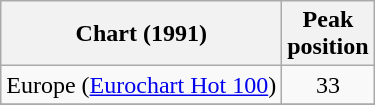<table class="wikitable sortable">
<tr>
<th>Chart (1991)</th>
<th>Peak<br>position</th>
</tr>
<tr>
<td>Europe (<a href='#'>Eurochart Hot 100</a>)</td>
<td style="text-align:center;">33</td>
</tr>
<tr>
</tr>
<tr>
</tr>
</table>
